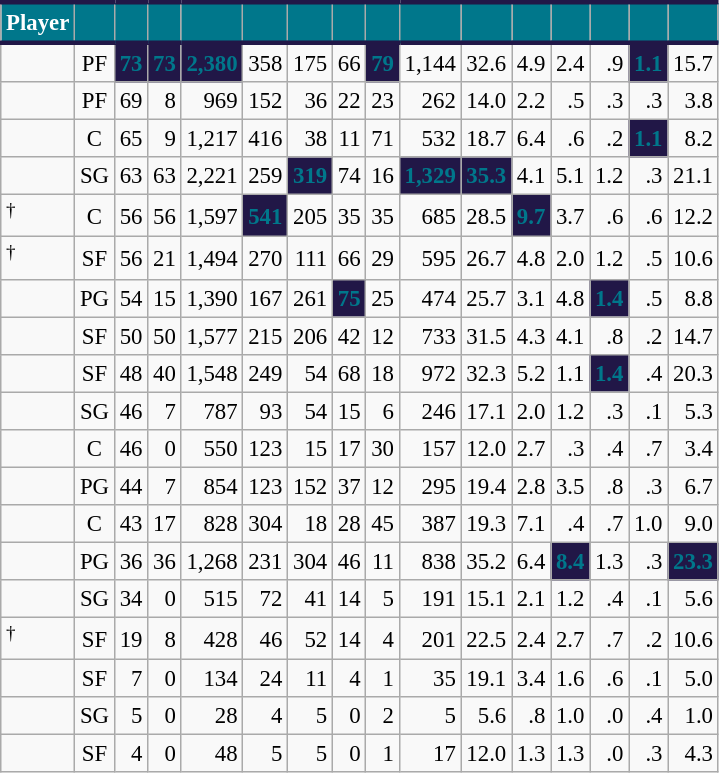<table class="wikitable sortable" style="font-size: 95%; text-align:right;">
<tr>
<th style="background:#00778B; color:#FFFFFF; border-top:#211747 3px solid; border-bottom:#211747 3px solid;">Player</th>
<th style="background:#00778B; color:#FFFFFF; border-top:#211747 3px solid; border-bottom:#211747 3px solid;"></th>
<th style="background:#00778B; color:#FFFFFF; border-top:#211747 3px solid; border-bottom:#211747 3px solid;"></th>
<th style="background:#00778B; color:#FFFFFF; border-top:#211747 3px solid; border-bottom:#211747 3px solid;"></th>
<th style="background:#00778B; color:#FFFFFF; border-top:#211747 3px solid; border-bottom:#211747 3px solid;"></th>
<th style="background:#00778B; color:#FFFFFF; border-top:#211747 3px solid; border-bottom:#211747 3px solid;"></th>
<th style="background:#00778B; color:#FFFFFF; border-top:#211747 3px solid; border-bottom:#211747 3px solid;"></th>
<th style="background:#00778B; color:#FFFFFF; border-top:#211747 3px solid; border-bottom:#211747 3px solid;"></th>
<th style="background:#00778B; color:#FFFFFF; border-top:#211747 3px solid; border-bottom:#211747 3px solid;"></th>
<th style="background:#00778B; color:#FFFFFF; border-top:#211747 3px solid; border-bottom:#211747 3px solid;"></th>
<th style="background:#00778B; color:#FFFFFF; border-top:#211747 3px solid; border-bottom:#211747 3px solid;"></th>
<th style="background:#00778B; color:#FFFFFF; border-top:#211747 3px solid; border-bottom:#211747 3px solid;"></th>
<th style="background:#00778B; color:#FFFFFF; border-top:#211747 3px solid; border-bottom:#211747 3px solid;"></th>
<th style="background:#00778B; color:#FFFFFF; border-top:#211747 3px solid; border-bottom:#211747 3px solid;"></th>
<th style="background:#00778B; color:#FFFFFF; border-top:#211747 3px solid; border-bottom:#211747 3px solid;"></th>
<th style="background:#00778B; color:#FFFFFF; border-top:#211747 3px solid; border-bottom:#211747 3px solid;"></th>
</tr>
<tr>
<td style="text-align:left;"></td>
<td style="text-align:center;">PF</td>
<td style="background:#211747; color:#00778B;"><strong>73</strong></td>
<td style="background:#211747; color:#00778B;"><strong>73</strong></td>
<td style="background:#211747; color:#00778B;"><strong>2,380</strong></td>
<td>358</td>
<td>175</td>
<td>66</td>
<td style="background:#211747; color:#00778B;"><strong>79</strong></td>
<td>1,144</td>
<td>32.6</td>
<td>4.9</td>
<td>2.4</td>
<td>.9</td>
<td style="background:#211747; color:#00778B;"><strong>1.1</strong></td>
<td>15.7</td>
</tr>
<tr>
<td style="text-align:left;"></td>
<td style="text-align:center;">PF</td>
<td>69</td>
<td>8</td>
<td>969</td>
<td>152</td>
<td>36</td>
<td>22</td>
<td>23</td>
<td>262</td>
<td>14.0</td>
<td>2.2</td>
<td>.5</td>
<td>.3</td>
<td>.3</td>
<td>3.8</td>
</tr>
<tr>
<td style="text-align:left;"></td>
<td style="text-align:center;">C</td>
<td>65</td>
<td>9</td>
<td>1,217</td>
<td>416</td>
<td>38</td>
<td>11</td>
<td>71</td>
<td>532</td>
<td>18.7</td>
<td>6.4</td>
<td>.6</td>
<td>.2</td>
<td style="background:#211747; color:#00778B;"><strong>1.1</strong></td>
<td>8.2</td>
</tr>
<tr>
<td style="text-align:left;"></td>
<td style="text-align:center;">SG</td>
<td>63</td>
<td>63</td>
<td>2,221</td>
<td>259</td>
<td style="background:#211747; color:#00778B;"><strong>319</strong></td>
<td>74</td>
<td>16</td>
<td style="background:#211747; color:#00778B;"><strong>1,329</strong></td>
<td style="background:#211747; color:#00778B;"><strong>35.3</strong></td>
<td>4.1</td>
<td>5.1</td>
<td>1.2</td>
<td>.3</td>
<td>21.1</td>
</tr>
<tr>
<td style="text-align:left;"><sup>†</sup></td>
<td style="text-align:center;">C</td>
<td>56</td>
<td>56</td>
<td>1,597</td>
<td style="background:#211747; color:#00778B;"><strong>541</strong></td>
<td>205</td>
<td>35</td>
<td>35</td>
<td>685</td>
<td>28.5</td>
<td style="background:#211747; color:#00778B;"><strong>9.7</strong></td>
<td>3.7</td>
<td>.6</td>
<td>.6</td>
<td>12.2</td>
</tr>
<tr>
<td style="text-align:left;"><sup>†</sup></td>
<td style="text-align:center;">SF</td>
<td>56</td>
<td>21</td>
<td>1,494</td>
<td>270</td>
<td>111</td>
<td>66</td>
<td>29</td>
<td>595</td>
<td>26.7</td>
<td>4.8</td>
<td>2.0</td>
<td>1.2</td>
<td>.5</td>
<td>10.6</td>
</tr>
<tr>
<td style="text-align:left;"></td>
<td style="text-align:center;">PG</td>
<td>54</td>
<td>15</td>
<td>1,390</td>
<td>167</td>
<td>261</td>
<td style="background:#211747; color:#00778B;"><strong>75</strong></td>
<td>25</td>
<td>474</td>
<td>25.7</td>
<td>3.1</td>
<td>4.8</td>
<td style="background:#211747; color:#00778B;"><strong>1.4</strong></td>
<td>.5</td>
<td>8.8</td>
</tr>
<tr>
<td style="text-align:left;"></td>
<td style="text-align:center;">SF</td>
<td>50</td>
<td>50</td>
<td>1,577</td>
<td>215</td>
<td>206</td>
<td>42</td>
<td>12</td>
<td>733</td>
<td>31.5</td>
<td>4.3</td>
<td>4.1</td>
<td>.8</td>
<td>.2</td>
<td>14.7</td>
</tr>
<tr>
<td style="text-align:left;"></td>
<td style="text-align:center;">SF</td>
<td>48</td>
<td>40</td>
<td>1,548</td>
<td>249</td>
<td>54</td>
<td>68</td>
<td>18</td>
<td>972</td>
<td>32.3</td>
<td>5.2</td>
<td>1.1</td>
<td style="background:#211747; color:#00778B;"><strong>1.4</strong></td>
<td>.4</td>
<td>20.3</td>
</tr>
<tr>
<td style="text-align:left;"></td>
<td style="text-align:center;">SG</td>
<td>46</td>
<td>7</td>
<td>787</td>
<td>93</td>
<td>54</td>
<td>15</td>
<td>6</td>
<td>246</td>
<td>17.1</td>
<td>2.0</td>
<td>1.2</td>
<td>.3</td>
<td>.1</td>
<td>5.3</td>
</tr>
<tr>
<td style="text-align:left;"></td>
<td style="text-align:center;">C</td>
<td>46</td>
<td>0</td>
<td>550</td>
<td>123</td>
<td>15</td>
<td>17</td>
<td>30</td>
<td>157</td>
<td>12.0</td>
<td>2.7</td>
<td>.3</td>
<td>.4</td>
<td>.7</td>
<td>3.4</td>
</tr>
<tr>
<td style="text-align:left;"></td>
<td style="text-align:center;">PG</td>
<td>44</td>
<td>7</td>
<td>854</td>
<td>123</td>
<td>152</td>
<td>37</td>
<td>12</td>
<td>295</td>
<td>19.4</td>
<td>2.8</td>
<td>3.5</td>
<td>.8</td>
<td>.3</td>
<td>6.7</td>
</tr>
<tr>
<td style="text-align:left;"></td>
<td style="text-align:center;">C</td>
<td>43</td>
<td>17</td>
<td>828</td>
<td>304</td>
<td>18</td>
<td>28</td>
<td>45</td>
<td>387</td>
<td>19.3</td>
<td>7.1</td>
<td>.4</td>
<td>.7</td>
<td>1.0</td>
<td>9.0</td>
</tr>
<tr>
<td style="text-align:left;"></td>
<td style="text-align:center;">PG</td>
<td>36</td>
<td>36</td>
<td>1,268</td>
<td>231</td>
<td>304</td>
<td>46</td>
<td>11</td>
<td>838</td>
<td>35.2</td>
<td>6.4</td>
<td style="background:#211747; color:#00778B;"><strong>8.4</strong></td>
<td>1.3</td>
<td>.3</td>
<td style="background:#211747; color:#00778B;"><strong>23.3</strong></td>
</tr>
<tr>
<td style="text-align:left;"></td>
<td style="text-align:center;">SG</td>
<td>34</td>
<td>0</td>
<td>515</td>
<td>72</td>
<td>41</td>
<td>14</td>
<td>5</td>
<td>191</td>
<td>15.1</td>
<td>2.1</td>
<td>1.2</td>
<td>.4</td>
<td>.1</td>
<td>5.6</td>
</tr>
<tr>
<td style="text-align:left;"><sup>†</sup></td>
<td style="text-align:center;">SF</td>
<td>19</td>
<td>8</td>
<td>428</td>
<td>46</td>
<td>52</td>
<td>14</td>
<td>4</td>
<td>201</td>
<td>22.5</td>
<td>2.4</td>
<td>2.7</td>
<td>.7</td>
<td>.2</td>
<td>10.6</td>
</tr>
<tr>
<td style="text-align:left;"></td>
<td style="text-align:center;">SF</td>
<td>7</td>
<td>0</td>
<td>134</td>
<td>24</td>
<td>11</td>
<td>4</td>
<td>1</td>
<td>35</td>
<td>19.1</td>
<td>3.4</td>
<td>1.6</td>
<td>.6</td>
<td>.1</td>
<td>5.0</td>
</tr>
<tr>
<td style="text-align:left;"></td>
<td style="text-align:center;">SG</td>
<td>5</td>
<td>0</td>
<td>28</td>
<td>4</td>
<td>5</td>
<td>0</td>
<td>2</td>
<td>5</td>
<td>5.6</td>
<td>.8</td>
<td>1.0</td>
<td>.0</td>
<td>.4</td>
<td>1.0</td>
</tr>
<tr>
<td style="text-align:left;"></td>
<td style="text-align:center;">SF</td>
<td>4</td>
<td>0</td>
<td>48</td>
<td>5</td>
<td>5</td>
<td>0</td>
<td>1</td>
<td>17</td>
<td>12.0</td>
<td>1.3</td>
<td>1.3</td>
<td>.0</td>
<td>.3</td>
<td>4.3</td>
</tr>
</table>
